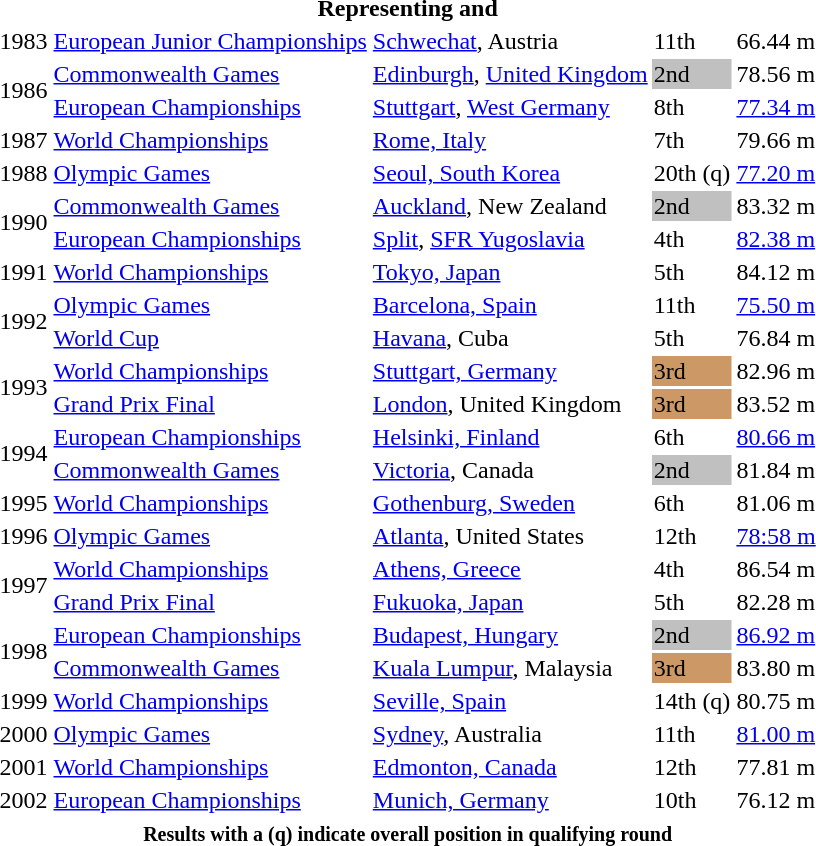<table>
<tr>
<th colspan="5">Representing  and </th>
</tr>
<tr>
<td>1983</td>
<td><a href='#'>European Junior Championships</a></td>
<td><a href='#'>Schwechat</a>, Austria</td>
<td>11th</td>
<td>66.44 m</td>
</tr>
<tr>
<td rowspan=2>1986</td>
<td><a href='#'>Commonwealth Games</a></td>
<td><a href='#'>Edinburgh</a>, <a href='#'>United Kingdom</a></td>
<td bgcolor="silver">2nd</td>
<td>78.56 m</td>
</tr>
<tr>
<td><a href='#'>European Championships</a></td>
<td><a href='#'>Stuttgart</a>, <a href='#'>West Germany</a></td>
<td>8th</td>
<td><a href='#'>77.34 m</a></td>
</tr>
<tr>
<td>1987</td>
<td><a href='#'>World Championships</a></td>
<td><a href='#'>Rome, Italy</a></td>
<td>7th</td>
<td>79.66 m</td>
</tr>
<tr>
<td>1988</td>
<td><a href='#'>Olympic Games</a></td>
<td><a href='#'>Seoul, South Korea</a></td>
<td>20th (q)</td>
<td><a href='#'>77.20 m</a></td>
</tr>
<tr>
<td rowspan=2>1990</td>
<td><a href='#'>Commonwealth Games</a></td>
<td><a href='#'>Auckland</a>, New Zealand</td>
<td bgcolor=silver>2nd</td>
<td>83.32 m</td>
</tr>
<tr>
<td><a href='#'>European Championships</a></td>
<td><a href='#'>Split</a>, <a href='#'>SFR Yugoslavia</a></td>
<td>4th</td>
<td><a href='#'>82.38 m</a></td>
</tr>
<tr>
<td>1991</td>
<td><a href='#'>World Championships</a></td>
<td><a href='#'>Tokyo, Japan</a></td>
<td>5th</td>
<td>84.12 m</td>
</tr>
<tr>
<td rowspan=2>1992</td>
<td><a href='#'>Olympic Games</a></td>
<td><a href='#'>Barcelona, Spain</a></td>
<td>11th</td>
<td><a href='#'>75.50 m</a></td>
</tr>
<tr>
<td><a href='#'>World Cup</a></td>
<td><a href='#'>Havana</a>, Cuba</td>
<td>5th</td>
<td>76.84 m</td>
</tr>
<tr>
<td rowspan=2>1993</td>
<td><a href='#'>World Championships</a></td>
<td><a href='#'>Stuttgart, Germany</a></td>
<td bgcolor="cc9966">3rd</td>
<td>82.96 m</td>
</tr>
<tr>
<td><a href='#'>Grand Prix Final</a></td>
<td><a href='#'>London</a>, United Kingdom</td>
<td bgcolor=cc9966>3rd</td>
<td>83.52 m</td>
</tr>
<tr>
<td rowspan=2>1994</td>
<td><a href='#'>European Championships</a></td>
<td><a href='#'>Helsinki, Finland</a></td>
<td>6th</td>
<td><a href='#'>80.66 m</a></td>
</tr>
<tr>
<td><a href='#'>Commonwealth Games</a></td>
<td><a href='#'>Victoria</a>, Canada</td>
<td bgcolor=silver>2nd</td>
<td>81.84 m</td>
</tr>
<tr>
<td>1995</td>
<td><a href='#'>World Championships</a></td>
<td><a href='#'>Gothenburg, Sweden</a></td>
<td>6th</td>
<td>81.06 m</td>
</tr>
<tr>
<td>1996</td>
<td><a href='#'>Olympic Games</a></td>
<td><a href='#'>Atlanta</a>, United States</td>
<td>12th</td>
<td><a href='#'>78:58 m</a></td>
</tr>
<tr>
<td rowspan=2>1997</td>
<td><a href='#'>World Championships</a></td>
<td><a href='#'>Athens, Greece</a></td>
<td>4th</td>
<td>86.54 m</td>
</tr>
<tr>
<td><a href='#'>Grand Prix Final</a></td>
<td><a href='#'>Fukuoka, Japan</a></td>
<td>5th</td>
<td>82.28 m</td>
</tr>
<tr>
<td rowspan=2>1998</td>
<td><a href='#'>European Championships</a></td>
<td><a href='#'>Budapest, Hungary</a></td>
<td bgcolor="silver">2nd</td>
<td><a href='#'>86.92 m</a></td>
</tr>
<tr>
<td><a href='#'>Commonwealth Games</a></td>
<td><a href='#'>Kuala Lumpur</a>, Malaysia</td>
<td bgcolor=cc9966>3rd</td>
<td>83.80 m</td>
</tr>
<tr>
<td>1999</td>
<td><a href='#'>World Championships</a></td>
<td><a href='#'>Seville, Spain</a></td>
<td>14th (q)</td>
<td>80.75 m</td>
</tr>
<tr>
<td>2000</td>
<td><a href='#'>Olympic Games</a></td>
<td><a href='#'>Sydney</a>, Australia</td>
<td>11th</td>
<td><a href='#'>81.00 m</a></td>
</tr>
<tr>
<td>2001</td>
<td><a href='#'>World Championships</a></td>
<td><a href='#'>Edmonton, Canada</a></td>
<td>12th</td>
<td>77.81 m</td>
</tr>
<tr>
<td>2002</td>
<td><a href='#'>European Championships</a></td>
<td><a href='#'>Munich, Germany</a></td>
<td>10th</td>
<td>76.12 m</td>
</tr>
<tr>
<th colspan=6><small><strong>Results with a (q) indicate overall position in qualifying round</strong></small></th>
</tr>
</table>
